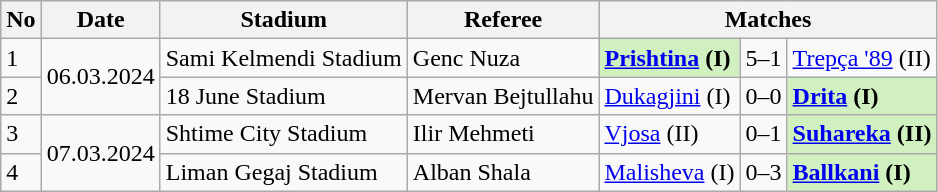<table class="wikitable">
<tr>
<th>No</th>
<th>Date</th>
<th>Stadium</th>
<th>Referee</th>
<th colspan="3">Matches</th>
</tr>
<tr>
<td>1</td>
<td rowspan="2">06.03.2024</td>
<td>Sami Kelmendi Stadium</td>
<td>Genc Nuza</td>
<td style="background:#d0f0c0;"><strong><a href='#'>Prishtina</a> (I)</strong></td>
<td align="center">5–1</td>
<td><a href='#'>Trepça '89</a> (II)</td>
</tr>
<tr>
<td>2</td>
<td>18 June Stadium</td>
<td>Mervan Bejtullahu</td>
<td><a href='#'>Dukagjini</a> (I)</td>
<td align="center">0–0 </td>
<td style="background:#d0f0c0;"><strong><a href='#'>Drita</a> (I)</strong></td>
</tr>
<tr>
<td>3</td>
<td rowspan="2">07.03.2024</td>
<td>Shtime City Stadium</td>
<td>Ilir Mehmeti</td>
<td><a href='#'>Vjosa</a> (II)</td>
<td align="center">0–1</td>
<td style="background:#d0f0c0;"><strong><a href='#'>Suhareka</a> (II)</strong></td>
</tr>
<tr>
<td>4</td>
<td>Liman Gegaj Stadium</td>
<td>Alban Shala</td>
<td><a href='#'>Malisheva</a> (I)</td>
<td align="center">0–3</td>
<td style="background:#d0f0c0;"><strong><a href='#'>Ballkani</a> (I)</strong></td>
</tr>
</table>
